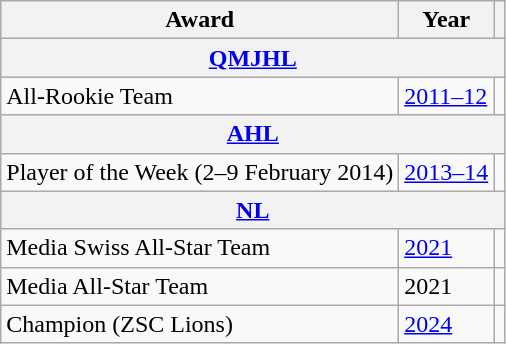<table class="wikitable">
<tr>
<th>Award</th>
<th>Year</th>
<th></th>
</tr>
<tr ALIGN="center" bgcolor="#e0e0e0">
<th colspan="3"><a href='#'>QMJHL</a></th>
</tr>
<tr>
<td>All-Rookie Team</td>
<td><a href='#'>2011–12</a></td>
<td></td>
</tr>
<tr ALIGN="center" bgcolor="#e0e0e0">
<th colspan="3"><a href='#'>AHL</a></th>
</tr>
<tr>
<td>Player of the Week (2–9 February 2014)</td>
<td><a href='#'>2013–14</a></td>
<td></td>
</tr>
<tr>
<th colspan="3"><a href='#'>NL</a></th>
</tr>
<tr>
<td>Media Swiss All-Star Team</td>
<td><a href='#'>2021</a></td>
<td></td>
</tr>
<tr>
<td>Media All-Star Team</td>
<td>2021</td>
<td></td>
</tr>
<tr>
<td>Champion (ZSC Lions)</td>
<td><a href='#'>2024</a></td>
<td></td>
</tr>
</table>
